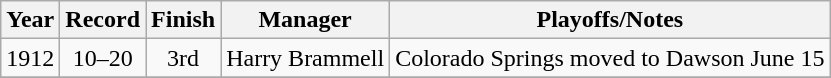<table class="wikitable" style="text-align:center">
<tr>
<th>Year</th>
<th>Record</th>
<th>Finish</th>
<th>Manager</th>
<th>Playoffs/Notes</th>
</tr>
<tr>
<td>1912</td>
<td>10–20</td>
<td>3rd</td>
<td>Harry Brammell</td>
<td>Colorado Springs moved to Dawson June 15</td>
</tr>
<tr>
</tr>
</table>
